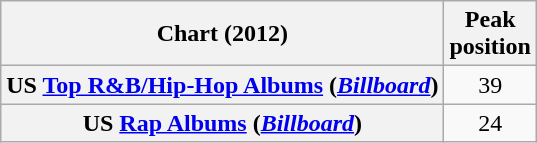<table class="wikitable sortable plainrowheaders">
<tr>
<th scope="col">Chart (2012)</th>
<th scope="col">Peak<br> position</th>
</tr>
<tr>
<th scope="row">US <a href='#'>Top R&B/Hip-Hop Albums</a> (<a href='#'><em>Billboard</em></a>)</th>
<td style="text-align:center;">39</td>
</tr>
<tr>
<th scope="row">US <a href='#'>Rap Albums</a> (<a href='#'><em>Billboard</em></a>)</th>
<td style="text-align:center;">24</td>
</tr>
</table>
